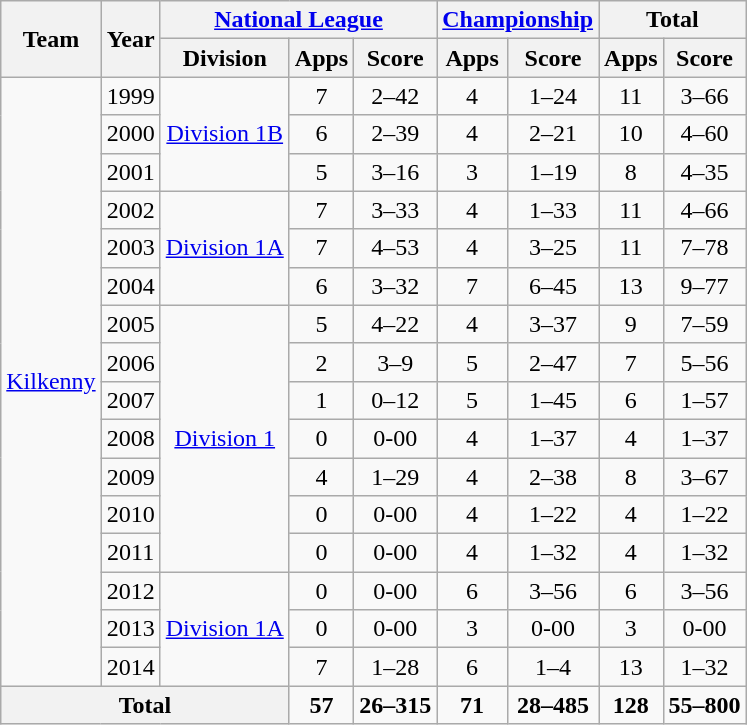<table class="wikitable" style="text-align:center">
<tr>
<th rowspan="2">Team</th>
<th rowspan="2">Year</th>
<th colspan="3"><a href='#'>National League</a></th>
<th colspan="2"><a href='#'>Championship</a></th>
<th colspan="2">Total</th>
</tr>
<tr>
<th>Division</th>
<th>Apps</th>
<th>Score</th>
<th>Apps</th>
<th>Score</th>
<th>Apps</th>
<th>Score</th>
</tr>
<tr>
<td rowspan="16"><a href='#'>Kilkenny</a></td>
<td>1999</td>
<td rowspan="3"><a href='#'>Division 1B</a></td>
<td>7</td>
<td>2–42</td>
<td>4</td>
<td>1–24</td>
<td>11</td>
<td>3–66</td>
</tr>
<tr>
<td>2000</td>
<td>6</td>
<td>2–39</td>
<td>4</td>
<td>2–21</td>
<td>10</td>
<td>4–60</td>
</tr>
<tr>
<td>2001</td>
<td>5</td>
<td>3–16</td>
<td>3</td>
<td>1–19</td>
<td>8</td>
<td>4–35</td>
</tr>
<tr>
<td>2002</td>
<td rowspan="3"><a href='#'>Division 1A</a></td>
<td>7</td>
<td>3–33</td>
<td>4</td>
<td>1–33</td>
<td>11</td>
<td>4–66</td>
</tr>
<tr>
<td>2003</td>
<td>7</td>
<td>4–53</td>
<td>4</td>
<td>3–25</td>
<td>11</td>
<td>7–78</td>
</tr>
<tr>
<td>2004</td>
<td>6</td>
<td>3–32</td>
<td>7</td>
<td>6–45</td>
<td>13</td>
<td>9–77</td>
</tr>
<tr>
<td>2005</td>
<td rowspan="7"><a href='#'>Division 1</a></td>
<td>5</td>
<td>4–22</td>
<td>4</td>
<td>3–37</td>
<td>9</td>
<td>7–59</td>
</tr>
<tr>
<td>2006</td>
<td>2</td>
<td>3–9</td>
<td>5</td>
<td>2–47</td>
<td>7</td>
<td>5–56</td>
</tr>
<tr>
<td>2007</td>
<td>1</td>
<td>0–12</td>
<td>5</td>
<td>1–45</td>
<td>6</td>
<td>1–57</td>
</tr>
<tr>
<td>2008</td>
<td>0</td>
<td>0-00</td>
<td>4</td>
<td>1–37</td>
<td>4</td>
<td>1–37</td>
</tr>
<tr>
<td>2009</td>
<td>4</td>
<td>1–29</td>
<td>4</td>
<td>2–38</td>
<td>8</td>
<td>3–67</td>
</tr>
<tr>
<td>2010</td>
<td>0</td>
<td>0-00</td>
<td>4</td>
<td>1–22</td>
<td>4</td>
<td>1–22</td>
</tr>
<tr>
<td>2011</td>
<td>0</td>
<td>0-00</td>
<td>4</td>
<td>1–32</td>
<td>4</td>
<td>1–32</td>
</tr>
<tr>
<td>2012</td>
<td rowspan="3"><a href='#'>Division 1A</a></td>
<td>0</td>
<td>0-00</td>
<td>6</td>
<td>3–56</td>
<td>6</td>
<td>3–56</td>
</tr>
<tr>
<td>2013</td>
<td>0</td>
<td>0-00</td>
<td>3</td>
<td>0-00</td>
<td>3</td>
<td>0-00</td>
</tr>
<tr>
<td>2014</td>
<td>7</td>
<td>1–28</td>
<td>6</td>
<td>1–4</td>
<td>13</td>
<td>1–32</td>
</tr>
<tr>
<th colspan="3">Total</th>
<td><strong>57</strong></td>
<td><strong>26–315</strong></td>
<td><strong>71</strong></td>
<td><strong>28–485</strong></td>
<td><strong>128</strong></td>
<td><strong>55–800</strong></td>
</tr>
</table>
